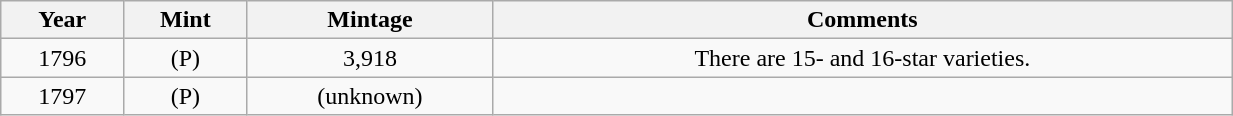<table class="wikitable sortable" style="min-width:65%; text-align:center;">
<tr>
<th width="10%">Year</th>
<th width="10%">Mint</th>
<th width="20%">Mintage</th>
<th width="60%">Comments</th>
</tr>
<tr>
<td>1796</td>
<td>(P)</td>
<td>3,918</td>
<td>There are 15- and 16-star varieties.</td>
</tr>
<tr>
<td>1797</td>
<td>(P)</td>
<td>(unknown)</td>
<td></td>
</tr>
</table>
